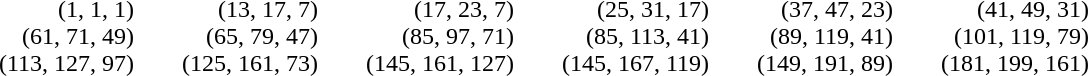<table style="margin:auto;"  cellspacing="0" cellpadding="0">
<tr style="text-align:right;">
<td style="padding:0 1em">(1, 1, 1)</td>
<td style="padding:0 1em">(13, 17, 7)</td>
<td style="padding:0 1em">(17, 23, 7)</td>
<td style="padding:0 1em">(25, 31, 17)</td>
<td style="padding:0 1em">(37, 47, 23)</td>
<td style="padding:0 1em">(41, 49, 31)</td>
</tr>
<tr style="text-align:right;">
<td style="padding:0 1em">(61, 71, 49)</td>
<td style="padding:0 1em">(65, 79, 47)</td>
<td style="padding:0 1em">(85, 97, 71)</td>
<td style="padding:0 1em">(85, 113, 41)</td>
<td style="padding:0 1em">(89, 119, 41)</td>
<td style="padding:0 1em">(101, 119, 79)</td>
</tr>
<tr style="text-align:right;">
<td style="padding:0 1em">(113, 127, 97)</td>
<td style="padding:0 1em">(125, 161, 73)</td>
<td style="padding:0 1em">(145, 161, 127)</td>
<td style="padding:0 1em">(145, 167, 119)</td>
<td style="padding:0 1em">(149, 191, 89)</td>
<td style="padding:0 1em">(181, 199, 161)</td>
</tr>
</table>
